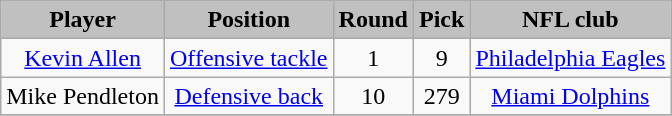<table class="wikitable" style="text-align:center;">
<tr style="background:#C0C0C0;">
<td><strong>Player</strong></td>
<td><strong>Position</strong></td>
<td><strong>Round</strong></td>
<td><strong>Pick</strong></td>
<td><strong>NFL club</strong></td>
</tr>
<tr align="center" bgcolor="">
<td><a href='#'>Kevin Allen</a></td>
<td><a href='#'>Offensive tackle</a></td>
<td>1</td>
<td>9</td>
<td><a href='#'>Philadelphia Eagles</a></td>
</tr>
<tr align="center" bgcolor="">
<td>Mike Pendleton</td>
<td><a href='#'>Defensive back</a></td>
<td>10</td>
<td>279</td>
<td><a href='#'>Miami Dolphins</a></td>
</tr>
<tr align="center" bgcolor="">
</tr>
</table>
